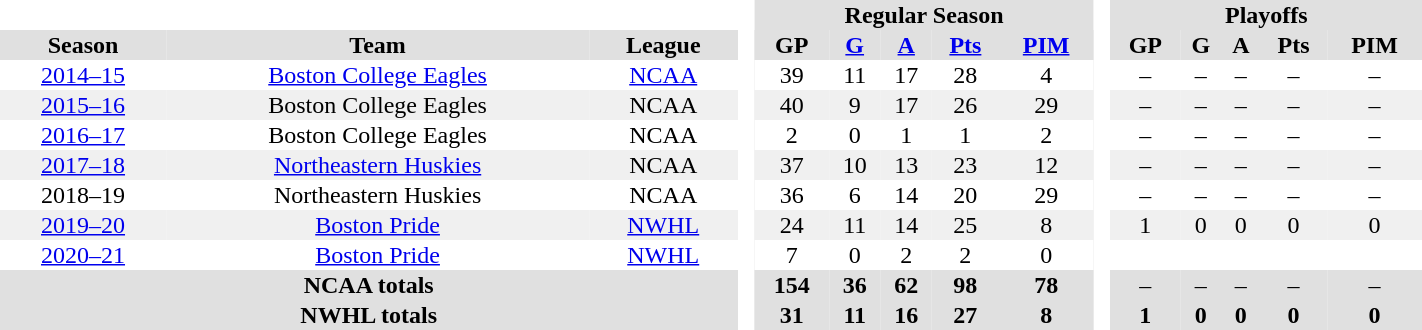<table border="0" cellpadding="1" cellspacing="0" style="text-align:center; width:75%">
<tr bgcolor="#e0e0e0">
<th colspan="3"  bgcolor="#ffffff"> </th>
<th rowspan="99" bgcolor="#ffffff"> </th>
<th colspan="5">Regular Season</th>
<th rowspan="99" bgcolor="#ffffff"> </th>
<th colspan="5">Playoffs</th>
</tr>
<tr bgcolor="#e0e0e0">
<th>Season</th>
<th>Team</th>
<th>League</th>
<th>GP</th>
<th><a href='#'>G</a></th>
<th><a href='#'>A</a></th>
<th><a href='#'>Pts</a></th>
<th><a href='#'>PIM</a></th>
<th>GP</th>
<th>G</th>
<th>A</th>
<th>Pts</th>
<th>PIM</th>
</tr>
<tr>
<td><a href='#'>2014–15</a></td>
<td><a href='#'>Boston College Eagles</a></td>
<td><a href='#'>NCAA</a></td>
<td>39</td>
<td>11</td>
<td>17</td>
<td>28</td>
<td>4</td>
<td>–</td>
<td>–</td>
<td>–</td>
<td>–</td>
<td>–</td>
</tr>
<tr bgcolor="#f0f0f0">
<td><a href='#'>2015–16</a></td>
<td>Boston College Eagles</td>
<td>NCAA</td>
<td>40</td>
<td>9</td>
<td>17</td>
<td>26</td>
<td>29</td>
<td>–</td>
<td>–</td>
<td>–</td>
<td>–</td>
<td>–</td>
</tr>
<tr>
<td><a href='#'>2016–17</a></td>
<td>Boston College Eagles</td>
<td>NCAA</td>
<td>2</td>
<td>0</td>
<td>1</td>
<td>1</td>
<td>2</td>
<td>–</td>
<td>–</td>
<td>–</td>
<td>–</td>
<td>–</td>
</tr>
<tr bgcolor="#f0f0f0">
<td><a href='#'>2017–18</a></td>
<td><a href='#'>Northeastern Huskies</a></td>
<td>NCAA</td>
<td>37</td>
<td>10</td>
<td>13</td>
<td>23</td>
<td>12</td>
<td>–</td>
<td>–</td>
<td>–</td>
<td>–</td>
<td>–</td>
</tr>
<tr>
<td>2018–19</td>
<td>Northeastern Huskies</td>
<td>NCAA</td>
<td>36</td>
<td>6</td>
<td>14</td>
<td>20</td>
<td>29</td>
<td>–</td>
<td>–</td>
<td>–</td>
<td>–</td>
<td>–</td>
</tr>
<tr bgcolor="#f0f0f0">
<td><a href='#'>2019–20</a></td>
<td><a href='#'>Boston Pride</a></td>
<td><a href='#'>NWHL</a></td>
<td>24</td>
<td>11</td>
<td>14</td>
<td>25</td>
<td>8</td>
<td>1</td>
<td>0</td>
<td>0</td>
<td>0</td>
<td>0</td>
</tr>
<tr>
<td><a href='#'>2020–21</a></td>
<td><a href='#'>Boston Pride</a></td>
<td><a href='#'>NWHL</a></td>
<td>7</td>
<td>0</td>
<td>2</td>
<td>2</td>
<td>0</td>
<td></td>
<td></td>
<td></td>
<td></td>
<td></td>
</tr>
<tr bgcolor="#e0e0e0">
<th colspan="3">NCAA totals</th>
<th>154</th>
<th>36</th>
<th>62</th>
<th>98</th>
<th>78</th>
<td>–</td>
<td>–</td>
<td>–</td>
<td>–</td>
<td>–</td>
</tr>
<tr bgcolor="#e0e0e0">
<th colspan="3">NWHL totals</th>
<th>31</th>
<th>11</th>
<th>16</th>
<th>27</th>
<th>8</th>
<th>1</th>
<th>0</th>
<th>0</th>
<th>0</th>
<th>0</th>
</tr>
</table>
